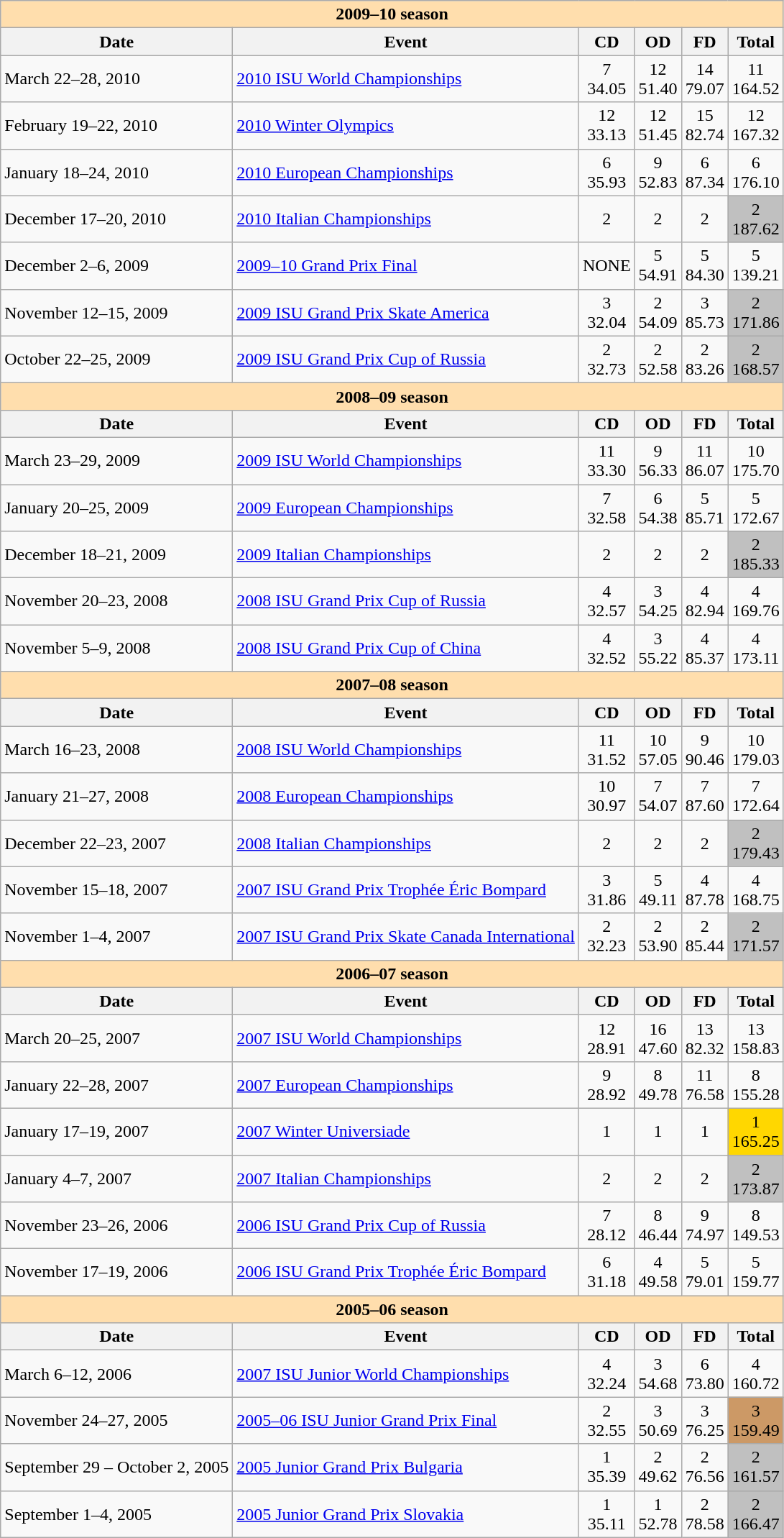<table class="wikitable">
<tr>
<th style="background-color: #ffdead;" colspan=6 align="center">2009–10 season</th>
</tr>
<tr>
<th>Date</th>
<th>Event</th>
<th>CD</th>
<th>OD</th>
<th>FD</th>
<th>Total</th>
</tr>
<tr>
<td>March 22–28, 2010</td>
<td><a href='#'>2010 ISU World Championships</a></td>
<td align="center">7 <br> 34.05</td>
<td align="center">12 <br> 51.40</td>
<td align="center">14 <br> 79.07</td>
<td align="center">11 <br> 164.52</td>
</tr>
<tr>
<td>February 19–22, 2010</td>
<td><a href='#'>2010 Winter Olympics</a></td>
<td align="center">12 <br> 33.13</td>
<td align="center">12 <br> 51.45</td>
<td align="center">15 <br> 82.74</td>
<td align="center">12 <br> 167.32</td>
</tr>
<tr>
<td>January 18–24, 2010</td>
<td><a href='#'>2010 European Championships</a></td>
<td align=center>6 <br> 35.93</td>
<td align=center>9 <br> 52.83</td>
<td align=center>6 <br> 87.34</td>
<td align=center>6 <br> 176.10</td>
</tr>
<tr>
<td>December 17–20, 2010</td>
<td><a href='#'>2010 Italian Championships</a></td>
<td align="center">2 <br></td>
<td align="center">2 <br></td>
<td align="center">2 <br></td>
<td align="center" bgcolor=silver>2 <br> 187.62</td>
</tr>
<tr>
<td>December 2–6, 2009</td>
<td><a href='#'>2009–10 Grand Prix Final</a></td>
<td align="center">NONE</td>
<td align="center">5 <br> 54.91</td>
<td align="center">5 <br> 84.30</td>
<td align="center">5 <br> 139.21</td>
</tr>
<tr>
<td>November 12–15, 2009</td>
<td><a href='#'>2009 ISU Grand Prix Skate America</a></td>
<td align="center">3 <br> 32.04</td>
<td align="center">2 <br> 54.09</td>
<td align="center">3 <br> 85.73</td>
<td align="center" bgcolor=silver>2 <br> 171.86</td>
</tr>
<tr>
<td>October 22–25, 2009</td>
<td><a href='#'>2009 ISU Grand Prix Cup of Russia</a></td>
<td align="center">2 <br> 32.73</td>
<td align="center">2 <br> 52.58</td>
<td align="center">2 <br> 83.26</td>
<td align="center" bgcolor=silver>2 <br> 168.57</td>
</tr>
<tr>
<th style="background-color: #ffdead;" colspan=6 align="center">2008–09 season</th>
</tr>
<tr>
<th>Date</th>
<th>Event</th>
<th>CD</th>
<th>OD</th>
<th>FD</th>
<th>Total</th>
</tr>
<tr>
<td>March 23–29, 2009</td>
<td><a href='#'>2009 ISU World Championships</a></td>
<td align="center">11 <br> 33.30</td>
<td align="center">9 <br> 56.33</td>
<td align="center">11 <br> 86.07</td>
<td align="center">10 <br> 175.70</td>
</tr>
<tr>
<td>January 20–25, 2009</td>
<td><a href='#'>2009 European Championships</a></td>
<td align=center>7 <br> 32.58</td>
<td align=center>6 <br> 54.38</td>
<td align=center>5 <br> 85.71</td>
<td align=center>5 <br> 172.67</td>
</tr>
<tr>
<td>December 18–21, 2009</td>
<td><a href='#'>2009 Italian Championships</a></td>
<td align="center">2 <br></td>
<td align="center">2 <br></td>
<td align="center">2 <br></td>
<td align="center" bgcolor=silver>2 <br> 185.33</td>
</tr>
<tr>
<td>November 20–23, 2008</td>
<td><a href='#'>2008 ISU Grand Prix Cup of Russia</a></td>
<td align="center">4 <br> 32.57</td>
<td align="center">3 <br> 54.25</td>
<td align="center">4 <br> 82.94</td>
<td align="center">4 <br> 169.76</td>
</tr>
<tr>
<td>November 5–9, 2008</td>
<td><a href='#'>2008 ISU Grand Prix Cup of China</a></td>
<td align="center">4 <br> 32.52</td>
<td align="center">3 <br> 55.22</td>
<td align="center">4 <br> 85.37</td>
<td align="center">4 <br> 173.11</td>
</tr>
<tr>
<th style="background-color: #ffdead;" colspan=6 align="center">2007–08 season</th>
</tr>
<tr>
<th>Date</th>
<th>Event</th>
<th>CD</th>
<th>OD</th>
<th>FD</th>
<th>Total</th>
</tr>
<tr>
<td>March 16–23, 2008</td>
<td><a href='#'>2008 ISU World Championships</a></td>
<td align="center">11 <br> 31.52</td>
<td align="center">10 <br> 57.05</td>
<td align="center">9 <br> 90.46</td>
<td align="center">10 <br> 179.03</td>
</tr>
<tr>
<td>January 21–27, 2008</td>
<td><a href='#'>2008 European Championships</a></td>
<td align=center>10 <br> 30.97</td>
<td align=center>7 <br> 54.07</td>
<td align=center>7 <br> 87.60</td>
<td align=center>7 <br> 172.64</td>
</tr>
<tr>
<td>December 22–23, 2007</td>
<td><a href='#'>2008 Italian Championships</a></td>
<td align="center">2 <br></td>
<td align="center">2 <br></td>
<td align="center">2 <br></td>
<td align="center" bgcolor=silver>2 <br> 179.43</td>
</tr>
<tr>
<td>November 15–18, 2007</td>
<td><a href='#'>2007 ISU Grand Prix Trophée Éric Bompard</a></td>
<td align="center">3 <br> 31.86</td>
<td align="center">5 <br> 49.11</td>
<td align="center">4 <br> 87.78</td>
<td align="center">4 <br> 168.75</td>
</tr>
<tr>
<td>November 1–4, 2007</td>
<td><a href='#'>2007 ISU Grand Prix Skate Canada International</a></td>
<td align="center">2 <br> 32.23</td>
<td align="center">2 <br> 53.90</td>
<td align="center">2 <br> 85.44</td>
<td align="center" bgcolor=silver>2 <br> 171.57</td>
</tr>
<tr>
<th style="background-color: #ffdead;" colspan=6 align="center">2006–07 season</th>
</tr>
<tr>
<th>Date</th>
<th>Event</th>
<th>CD</th>
<th>OD</th>
<th>FD</th>
<th>Total</th>
</tr>
<tr>
<td>March 20–25, 2007</td>
<td><a href='#'>2007 ISU World Championships</a></td>
<td align="center">12 <br> 28.91</td>
<td align="center">16 <br> 47.60</td>
<td align="center">13 <br> 82.32</td>
<td align="center">13 <br> 158.83</td>
</tr>
<tr>
<td>January 22–28, 2007</td>
<td><a href='#'>2007 European Championships</a></td>
<td align=center>9 <br> 28.92</td>
<td align=center>8 <br> 49.78</td>
<td align=center>11 <br> 76.58</td>
<td align=center>8 <br> 155.28</td>
</tr>
<tr>
<td>January 17–19, 2007</td>
<td><a href='#'>2007 Winter Universiade</a></td>
<td align="center">1 <br></td>
<td align="center">1 <br></td>
<td align="center">1 <br></td>
<td align="center" bgcolor=gold>1 <br> 165.25</td>
</tr>
<tr>
<td>January 4–7, 2007</td>
<td><a href='#'>2007 Italian Championships</a></td>
<td align="center">2 <br></td>
<td align="center">2 <br></td>
<td align="center">2 <br></td>
<td align="center" bgcolor=silver>2 <br> 173.87</td>
</tr>
<tr>
<td>November 23–26, 2006</td>
<td><a href='#'>2006 ISU Grand Prix Cup of Russia</a></td>
<td align="center">7 <br> 28.12</td>
<td align="center">8 <br> 46.44</td>
<td align="center">9 <br> 74.97</td>
<td align="center">8 <br> 149.53</td>
</tr>
<tr>
<td>November 17–19, 2006</td>
<td><a href='#'>2006 ISU Grand Prix Trophée Éric Bompard</a></td>
<td align="center">6 <br> 31.18</td>
<td align="center">4 <br> 49.58</td>
<td align="center">5 <br> 79.01</td>
<td align="center">5 <br> 159.77</td>
</tr>
<tr>
<th style="background-color: #ffdead;" colspan=6 align="center">2005–06 season</th>
</tr>
<tr>
<th>Date</th>
<th>Event</th>
<th>CD</th>
<th>OD</th>
<th>FD</th>
<th>Total</th>
</tr>
<tr>
<td>March 6–12, 2006</td>
<td><a href='#'>2007 ISU Junior World Championships</a></td>
<td align="center">4 <br> 32.24</td>
<td align="center">3 <br> 54.68</td>
<td align="center">6 <br> 73.80</td>
<td align="center">4 <br> 160.72</td>
</tr>
<tr>
<td>November 24–27, 2005</td>
<td><a href='#'>2005–06 ISU Junior Grand Prix Final</a></td>
<td align="center">2 <br> 32.55</td>
<td align="center">3 <br> 50.69</td>
<td align="center">3 <br> 76.25</td>
<td align="center" bgcolor=cc9966>3 <br> 159.49</td>
</tr>
<tr>
<td>September 29 – October 2, 2005</td>
<td><a href='#'>2005 Junior Grand Prix Bulgaria</a></td>
<td align="center">1 <br> 35.39</td>
<td align="center">2 <br> 49.62</td>
<td align="center">2 <br> 76.56</td>
<td align="center" bgcolor=silver>2 <br> 161.57</td>
</tr>
<tr>
<td>September 1–4, 2005</td>
<td><a href='#'>2005 Junior Grand Prix Slovakia</a></td>
<td align="center">1 <br> 35.11</td>
<td align="center">1 <br> 52.78</td>
<td align="center">2 <br> 78.58</td>
<td align="center" bgcolor=silver>2 <br> 166.47</td>
</tr>
</table>
